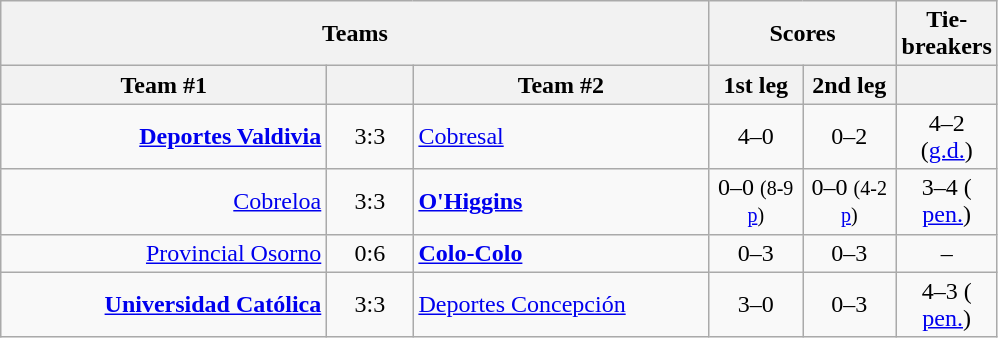<table class="wikitable" style="text-align: center;">
<tr>
<th colspan=3>Teams</th>
<th colspan=2>Scores</th>
<th colspan=3>Tie-breakers</th>
</tr>
<tr>
<th width="210">Team #1</th>
<th width="50"></th>
<th width="190">Team #2</th>
<th width="55">1st leg</th>
<th width="55">2nd leg</th>
<th width="50"></th>
</tr>
<tr>
<td align=right><strong><a href='#'>Deportes Valdivia</a></strong></td>
<td>3:3</td>
<td align=left><a href='#'>Cobresal</a></td>
<td>4–0</td>
<td>0–2</td>
<td>4–2 (<a href='#'>g.d.</a>)</td>
</tr>
<tr>
<td align=right><a href='#'>Cobreloa</a></td>
<td>3:3</td>
<td align=left><strong><a href='#'>O'Higgins</a></strong></td>
<td>0–0 <small>(8-9<a href='#'>
p</a>)</small></td>
<td>0–0 <small>(4-2<a href='#'>
p</a>)</small></td>
<td>3–4 (<a href='#'>
pen.</a>)</td>
</tr>
<tr>
<td align=right><a href='#'>Provincial Osorno</a></td>
<td>0:6</td>
<td align=left><strong><a href='#'>Colo-Colo</a></strong></td>
<td>0–3</td>
<td>0–3</td>
<td>–</td>
</tr>
<tr>
<td align=right><strong><a href='#'>Universidad Católica</a></strong></td>
<td>3:3</td>
<td align=left><a href='#'>Deportes Concepción</a></td>
<td>3–0</td>
<td>0–3</td>
<td>4–3 (<a href='#'>
pen.</a>)</td>
</tr>
</table>
